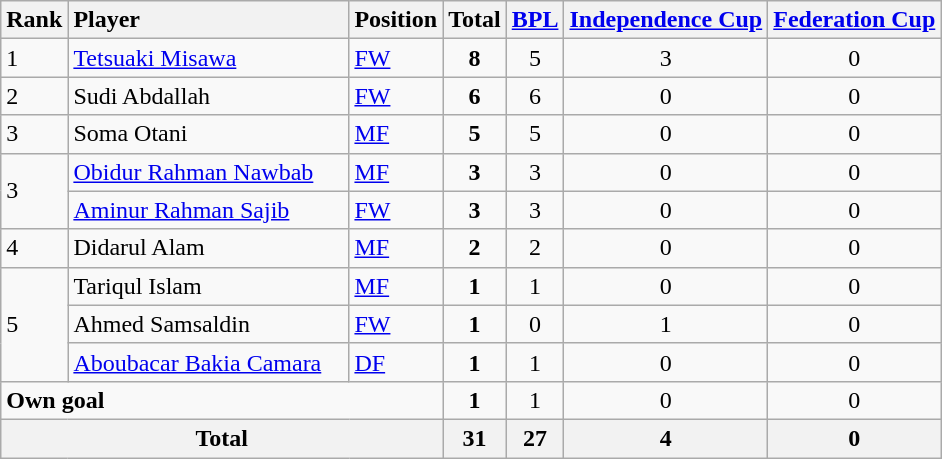<table class="wikitable">
<tr>
<th>Rank</th>
<th style="width:180px;text-align:left">Player</th>
<th>Position</th>
<th>Total</th>
<th><a href='#'>BPL</a></th>
<th><a href='#'>Independence Cup</a></th>
<th><a href='#'>Federation Cup</a></th>
</tr>
<tr>
<td>1</td>
<td> <a href='#'>Tetsuaki Misawa</a></td>
<td><a href='#'>FW</a></td>
<td align="center"><strong>8</strong></td>
<td align="center">5</td>
<td align="center">3</td>
<td align="center">0</td>
</tr>
<tr>
<td>2</td>
<td> Sudi Abdallah</td>
<td><a href='#'>FW</a></td>
<td align="center"><strong>6</strong></td>
<td align="center">6</td>
<td align="center">0</td>
<td align="center">0</td>
</tr>
<tr>
<td>3</td>
<td> Soma Otani</td>
<td><a href='#'>MF</a></td>
<td align="center"><strong>5</strong></td>
<td align="center">5</td>
<td align="center">0</td>
<td align="center">0</td>
</tr>
<tr>
<td rowspan=2>3</td>
<td> <a href='#'>Obidur Rahman Nawbab</a></td>
<td><a href='#'>MF</a></td>
<td align="center"><strong>3</strong></td>
<td align="center">3</td>
<td align="center">0</td>
<td align="center">0</td>
</tr>
<tr>
<td> <a href='#'>Aminur Rahman Sajib</a></td>
<td><a href='#'>FW</a></td>
<td align="center"><strong>3</strong></td>
<td align="center">3</td>
<td align="center">0</td>
<td align="center">0</td>
</tr>
<tr>
<td>4</td>
<td> Didarul Alam</td>
<td><a href='#'>MF</a></td>
<td align="center"><strong>2</strong></td>
<td align="center">2</td>
<td align="center">0</td>
<td align="center">0</td>
</tr>
<tr>
<td rowspan=3>5</td>
<td> Tariqul Islam</td>
<td><a href='#'>MF</a></td>
<td align="center"><strong>1</strong></td>
<td align="center">1</td>
<td align="center">0</td>
<td align="center">0</td>
</tr>
<tr>
<td> Ahmed Samsaldin</td>
<td><a href='#'>FW</a></td>
<td align="center"><strong>1</strong></td>
<td align="center">0</td>
<td align="center">1</td>
<td align="center">0</td>
</tr>
<tr>
<td> <a href='#'>Aboubacar Bakia Camara</a></td>
<td><a href='#'>DF</a></td>
<td align="center"><strong>1</strong></td>
<td align="center">1</td>
<td align="center">0</td>
<td align="center">0</td>
</tr>
<tr>
<td colspan=3><strong>Own goal</strong></td>
<td align="center"><strong>1</strong></td>
<td align="center">1</td>
<td align="center">0</td>
<td align="center">0</td>
</tr>
<tr>
<th colspan="3" align="center">Total</th>
<th align="center">31</th>
<th align="center">27</th>
<th align="center">4</th>
<th align="center">0</th>
</tr>
</table>
